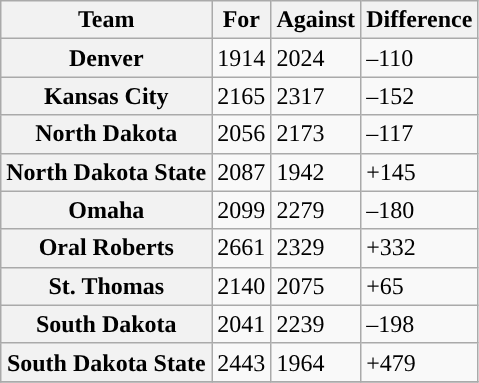<table class="wikitable sortable">
<tr>
<th scope="col">Team</th>
<th scope="col">For</th>
<th scope="col">Against</th>
<th scope="col">Difference</th>
</tr>
<tr>
<th>Denver</th>
<td>1914</td>
<td>2024</td>
<td>–110</td>
</tr>
<tr>
<th>Kansas City</th>
<td>2165</td>
<td>2317</td>
<td>–152</td>
</tr>
<tr>
<th>North Dakota</th>
<td>2056</td>
<td>2173</td>
<td>–117</td>
</tr>
<tr>
<th>North Dakota State</th>
<td>2087</td>
<td>1942</td>
<td>+145</td>
</tr>
<tr>
<th>Omaha</th>
<td>2099</td>
<td>2279</td>
<td>–180</td>
</tr>
<tr>
<th>Oral Roberts</th>
<td>2661</td>
<td>2329</td>
<td>+332</td>
</tr>
<tr>
<th>St. Thomas</th>
<td>2140</td>
<td>2075</td>
<td>+65</td>
</tr>
<tr>
<th>South Dakota</th>
<td>2041</td>
<td>2239</td>
<td>–198</td>
</tr>
<tr>
<th>South Dakota State</th>
<td>2443</td>
<td>1964</td>
<td>+479</td>
</tr>
<tr>
</tr>
</table>
